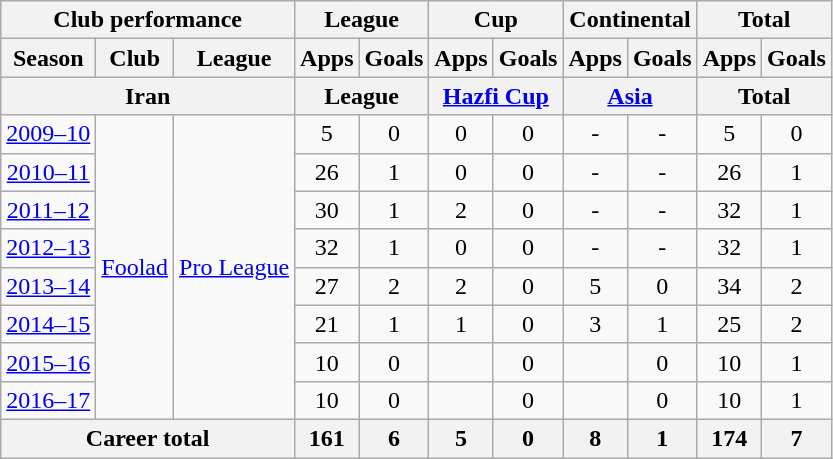<table class="wikitable" style="text-align:center">
<tr>
<th colspan=3>Club performance</th>
<th colspan=2>League</th>
<th colspan=2>Cup</th>
<th colspan=2>Continental</th>
<th colspan=2>Total</th>
</tr>
<tr>
<th>Season</th>
<th>Club</th>
<th>League</th>
<th>Apps</th>
<th>Goals</th>
<th>Apps</th>
<th>Goals</th>
<th>Apps</th>
<th>Goals</th>
<th>Apps</th>
<th>Goals</th>
</tr>
<tr>
<th colspan=3>Iran</th>
<th colspan=2>League</th>
<th colspan=2><a href='#'>Hazfi Cup</a></th>
<th colspan=2><a href='#'>Asia</a></th>
<th colspan=2>Total</th>
</tr>
<tr>
<td><a href='#'>2009–10</a></td>
<td rowspan="8"><a href='#'>Foolad</a></td>
<td rowspan="8"><a href='#'>Pro League</a></td>
<td>5</td>
<td>0</td>
<td>0</td>
<td>0</td>
<td>-</td>
<td>-</td>
<td>5</td>
<td>0</td>
</tr>
<tr>
<td><a href='#'>2010–11</a></td>
<td>26</td>
<td>1</td>
<td>0</td>
<td>0</td>
<td>-</td>
<td>-</td>
<td>26</td>
<td>1</td>
</tr>
<tr>
<td><a href='#'>2011–12</a></td>
<td>30</td>
<td>1</td>
<td>2</td>
<td>0</td>
<td>-</td>
<td>-</td>
<td>32</td>
<td>1</td>
</tr>
<tr>
<td><a href='#'>2012–13</a></td>
<td>32</td>
<td>1</td>
<td>0</td>
<td>0</td>
<td>-</td>
<td>-</td>
<td>32</td>
<td>1</td>
</tr>
<tr>
<td><a href='#'>2013–14</a></td>
<td>27</td>
<td>2</td>
<td>2</td>
<td>0</td>
<td>5</td>
<td>0</td>
<td>34</td>
<td>2</td>
</tr>
<tr>
<td><a href='#'>2014–15</a></td>
<td>21</td>
<td>1</td>
<td>1</td>
<td>0</td>
<td>3</td>
<td>1</td>
<td>25</td>
<td>2</td>
</tr>
<tr>
<td><a href='#'>2015–16</a></td>
<td>10</td>
<td>0</td>
<td></td>
<td>0</td>
<td></td>
<td>0</td>
<td>10</td>
<td>1</td>
</tr>
<tr>
<td><a href='#'>2016–17</a></td>
<td>10</td>
<td>0</td>
<td></td>
<td>0</td>
<td></td>
<td>0</td>
<td>10</td>
<td>1</td>
</tr>
<tr>
<th colspan=3>Career total</th>
<th>161</th>
<th>6</th>
<th>5</th>
<th>0</th>
<th>8</th>
<th>1</th>
<th>174</th>
<th>7</th>
</tr>
</table>
